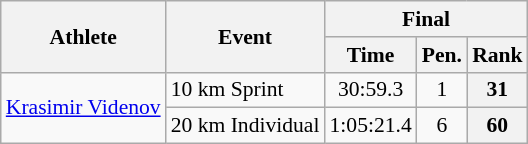<table class="wikitable" style="font-size:90%">
<tr>
<th rowspan="2">Athlete</th>
<th rowspan="2">Event</th>
<th colspan="3">Final</th>
</tr>
<tr>
<th>Time</th>
<th>Pen.</th>
<th>Rank</th>
</tr>
<tr>
<td rowspan=2><a href='#'>Krasimir Videnov</a></td>
<td>10 km Sprint</td>
<td align="center">30:59.3</td>
<td align="center">1</td>
<th align="center">31</th>
</tr>
<tr>
<td>20 km Individual</td>
<td align="center">1:05:21.4</td>
<td align="center">6</td>
<th align="center">60</th>
</tr>
</table>
